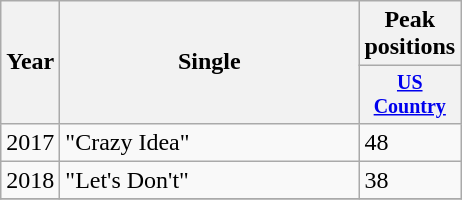<table class="wikitable">
<tr>
<th rowspan="2">Year</th>
<th rowspan="2" style="width:12em;">Single</th>
<th>Peak<br>positions</th>
</tr>
<tr style="font-size:smaller;">
<th><a href='#'>US<br>Country</a><br></th>
</tr>
<tr>
<td>2017</td>
<td>"Crazy Idea"</td>
<td>48</td>
</tr>
<tr>
<td>2018</td>
<td>"Let's Don't"</td>
<td>38</td>
</tr>
<tr>
</tr>
</table>
